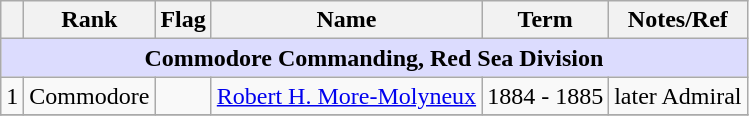<table class="wikitable">
<tr>
<th></th>
<th>Rank</th>
<th>Flag</th>
<th>Name</th>
<th>Term</th>
<th>Notes/Ref</th>
</tr>
<tr>
<td colspan="6" align="center" style="background:#dcdcfe;"><strong>Commodore Commanding, Red Sea Division</strong></td>
</tr>
<tr>
<td>1</td>
<td>Commodore</td>
<td></td>
<td><a href='#'>Robert H. More-Molyneux</a></td>
<td>1884 - 1885</td>
<td> later Admiral</td>
</tr>
<tr>
</tr>
</table>
